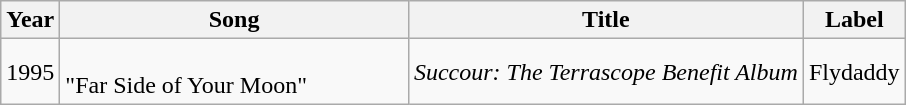<table class="wikitable" border="1">
<tr>
<th>Year</th>
<th width="225">Song</th>
<th>Title</th>
<th>Label</th>
</tr>
<tr>
<td>1995</td>
<td><br>"Far Side of Your Moon"</td>
<td><em>Succour: The Terrascope Benefit Album</em></td>
<td>Flydaddy</td>
</tr>
</table>
